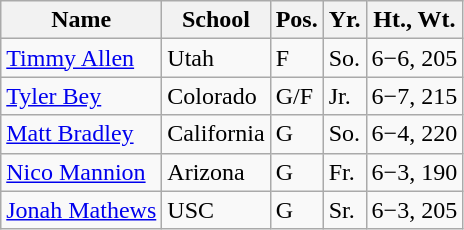<table class="wikitable">
<tr>
<th>Name</th>
<th>School</th>
<th>Pos.</th>
<th>Yr.</th>
<th>Ht., Wt.</th>
</tr>
<tr>
<td><a href='#'>Timmy Allen</a></td>
<td>Utah</td>
<td>F</td>
<td>So.</td>
<td>6−6, 205</td>
</tr>
<tr>
<td><a href='#'>Tyler Bey</a></td>
<td>Colorado</td>
<td>G/F</td>
<td>Jr.</td>
<td>6−7, 215</td>
</tr>
<tr>
<td><a href='#'>Matt Bradley</a></td>
<td>California</td>
<td>G</td>
<td>So.</td>
<td>6−4, 220</td>
</tr>
<tr>
<td><a href='#'>Nico Mannion</a></td>
<td>Arizona</td>
<td>G</td>
<td>Fr.</td>
<td>6−3, 190</td>
</tr>
<tr>
<td><a href='#'>Jonah Mathews</a></td>
<td>USC</td>
<td>G</td>
<td>Sr.</td>
<td>6−3, 205</td>
</tr>
</table>
